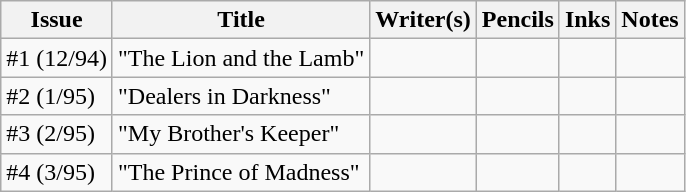<table class="wikitable">
<tr>
<th>Issue</th>
<th>Title</th>
<th>Writer(s)</th>
<th>Pencils</th>
<th>Inks</th>
<th>Notes</th>
</tr>
<tr>
<td>#1 (12/94)</td>
<td>"The Lion and the Lamb"</td>
<td></td>
<td></td>
<td></td>
<td></td>
</tr>
<tr>
<td>#2 (1/95)</td>
<td>"Dealers in Darkness"</td>
<td></td>
<td></td>
<td></td>
<td></td>
</tr>
<tr>
<td>#3 (2/95)</td>
<td>"My Brother's Keeper"</td>
<td></td>
<td></td>
<td></td>
<td></td>
</tr>
<tr>
<td>#4 (3/95)</td>
<td>"The Prince of Madness"</td>
<td></td>
<td></td>
<td></td>
<td></td>
</tr>
</table>
